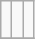<table class="wikitable">
<tr ---->
<td><br></td>
<td><br></td>
<td><br></td>
</tr>
<tr --->
</tr>
</table>
